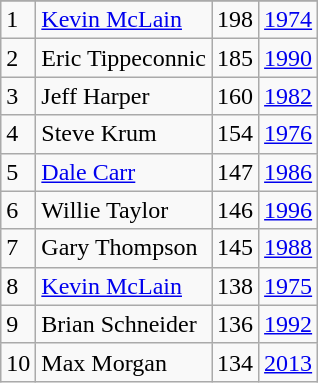<table class="wikitable">
<tr>
</tr>
<tr>
<td>1</td>
<td><a href='#'>Kevin McLain</a></td>
<td>198</td>
<td><a href='#'>1974</a></td>
</tr>
<tr>
<td>2</td>
<td>Eric Tippeconnic</td>
<td>185</td>
<td><a href='#'>1990</a></td>
</tr>
<tr>
<td>3</td>
<td>Jeff Harper</td>
<td>160</td>
<td><a href='#'>1982</a></td>
</tr>
<tr>
<td>4</td>
<td>Steve Krum</td>
<td>154</td>
<td><a href='#'>1976</a></td>
</tr>
<tr>
<td>5</td>
<td><a href='#'>Dale Carr</a></td>
<td>147</td>
<td><a href='#'>1986</a></td>
</tr>
<tr>
<td>6</td>
<td>Willie Taylor</td>
<td>146</td>
<td><a href='#'>1996</a></td>
</tr>
<tr>
<td>7</td>
<td>Gary Thompson</td>
<td>145</td>
<td><a href='#'>1988</a></td>
</tr>
<tr>
<td>8</td>
<td><a href='#'>Kevin McLain</a></td>
<td>138</td>
<td><a href='#'>1975</a></td>
</tr>
<tr>
<td>9</td>
<td>Brian Schneider</td>
<td>136</td>
<td><a href='#'>1992</a></td>
</tr>
<tr>
<td>10</td>
<td>Max Morgan</td>
<td>134</td>
<td><a href='#'>2013</a></td>
</tr>
</table>
